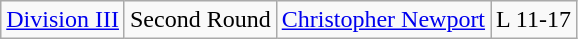<table class="wikitable">
<tr>
<td rowspan="1"><a href='#'>Division III</a></td>
<td>Second Round</td>
<td><a href='#'>Christopher Newport</a></td>
<td>L 11-17</td>
</tr>
</table>
